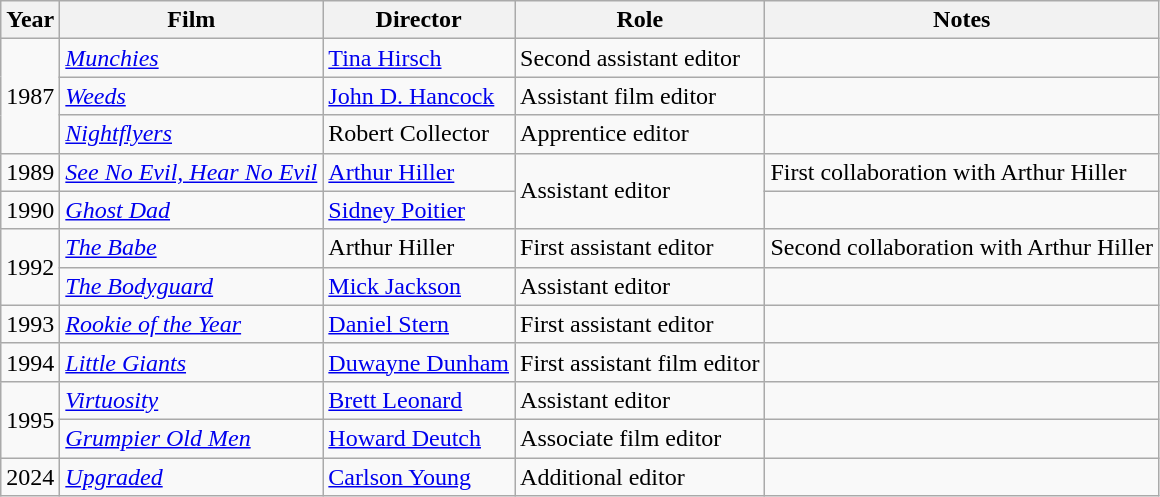<table class="wikitable">
<tr>
<th>Year</th>
<th>Film</th>
<th>Director</th>
<th>Role</th>
<th>Notes</th>
</tr>
<tr>
<td rowspan=3>1987</td>
<td><em><a href='#'>Munchies</a></em></td>
<td><a href='#'>Tina Hirsch</a></td>
<td>Second assistant editor</td>
<td></td>
</tr>
<tr>
<td><em><a href='#'>Weeds</a></em></td>
<td><a href='#'>John D. Hancock</a></td>
<td>Assistant film editor</td>
<td></td>
</tr>
<tr>
<td><em><a href='#'>Nightflyers</a></em></td>
<td>Robert Collector</td>
<td>Apprentice editor</td>
<td></td>
</tr>
<tr>
<td>1989</td>
<td><em><a href='#'>See No Evil, Hear No Evil</a></em></td>
<td><a href='#'>Arthur Hiller</a></td>
<td rowspan=2>Assistant editor</td>
<td>First collaboration with Arthur Hiller</td>
</tr>
<tr>
<td>1990</td>
<td><em><a href='#'>Ghost Dad</a></em></td>
<td><a href='#'>Sidney Poitier</a></td>
<td></td>
</tr>
<tr>
<td rowspan=2>1992</td>
<td><em><a href='#'>The Babe</a></em></td>
<td>Arthur Hiller</td>
<td>First assistant editor</td>
<td>Second collaboration with Arthur Hiller</td>
</tr>
<tr>
<td><em><a href='#'>The Bodyguard</a></em></td>
<td><a href='#'>Mick Jackson</a></td>
<td>Assistant editor</td>
<td></td>
</tr>
<tr>
<td>1993</td>
<td><em><a href='#'>Rookie of the Year</a></em></td>
<td><a href='#'>Daniel Stern</a></td>
<td>First assistant editor</td>
<td></td>
</tr>
<tr>
<td>1994</td>
<td><em><a href='#'>Little Giants</a></em></td>
<td><a href='#'>Duwayne Dunham</a></td>
<td>First assistant film editor</td>
<td></td>
</tr>
<tr>
<td rowspan=2>1995</td>
<td><em><a href='#'>Virtuosity</a></em></td>
<td><a href='#'>Brett Leonard</a></td>
<td>Assistant editor</td>
<td></td>
</tr>
<tr>
<td><em><a href='#'>Grumpier Old Men</a></em></td>
<td><a href='#'>Howard Deutch</a></td>
<td>Associate film editor</td>
<td></td>
</tr>
<tr>
<td>2024</td>
<td><em><a href='#'>Upgraded</a></em></td>
<td><a href='#'>Carlson Young</a></td>
<td>Additional editor</td>
<td></td>
</tr>
</table>
